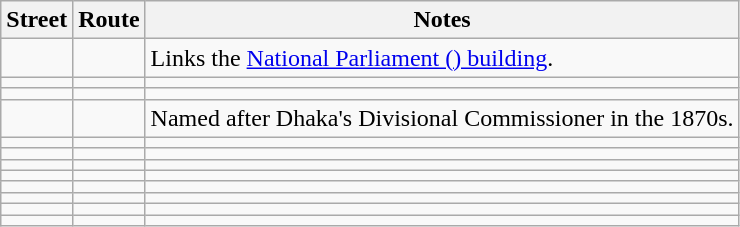<table class="wikitable">
<tr>
<th>Street</th>
<th>Route</th>
<th>Notes</th>
</tr>
<tr>
<td></td>
<td></td>
<td>Links the <a href='#'>National Parliament () building</a>.</td>
</tr>
<tr>
<td></td>
<td></td>
<td></td>
</tr>
<tr>
<td></td>
<td></td>
<td></td>
</tr>
<tr>
<td></td>
<td></td>
<td>Named after Dhaka's Divisional Commissioner in the 1870s.</td>
</tr>
<tr>
<td></td>
<td></td>
<td></td>
</tr>
<tr>
<td></td>
<td></td>
<td></td>
</tr>
<tr>
<td></td>
<td></td>
<td></td>
</tr>
<tr>
<td></td>
<td></td>
<td></td>
</tr>
<tr>
<td></td>
<td></td>
<td></td>
</tr>
<tr>
<td></td>
<td></td>
<td></td>
</tr>
<tr>
<td></td>
<td></td>
<td></td>
</tr>
<tr>
<td></td>
<td></td>
<td></td>
</tr>
</table>
